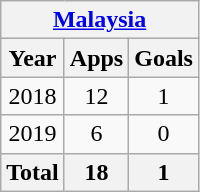<table class="wikitable" style="text-align:center">
<tr>
<th colspan=3><a href='#'>Malaysia</a></th>
</tr>
<tr>
<th>Year</th>
<th>Apps</th>
<th>Goals</th>
</tr>
<tr>
<td>2018</td>
<td>12</td>
<td>1</td>
</tr>
<tr>
<td>2019</td>
<td>6</td>
<td>0</td>
</tr>
<tr>
<th>Total</th>
<th>18</th>
<th>1</th>
</tr>
</table>
